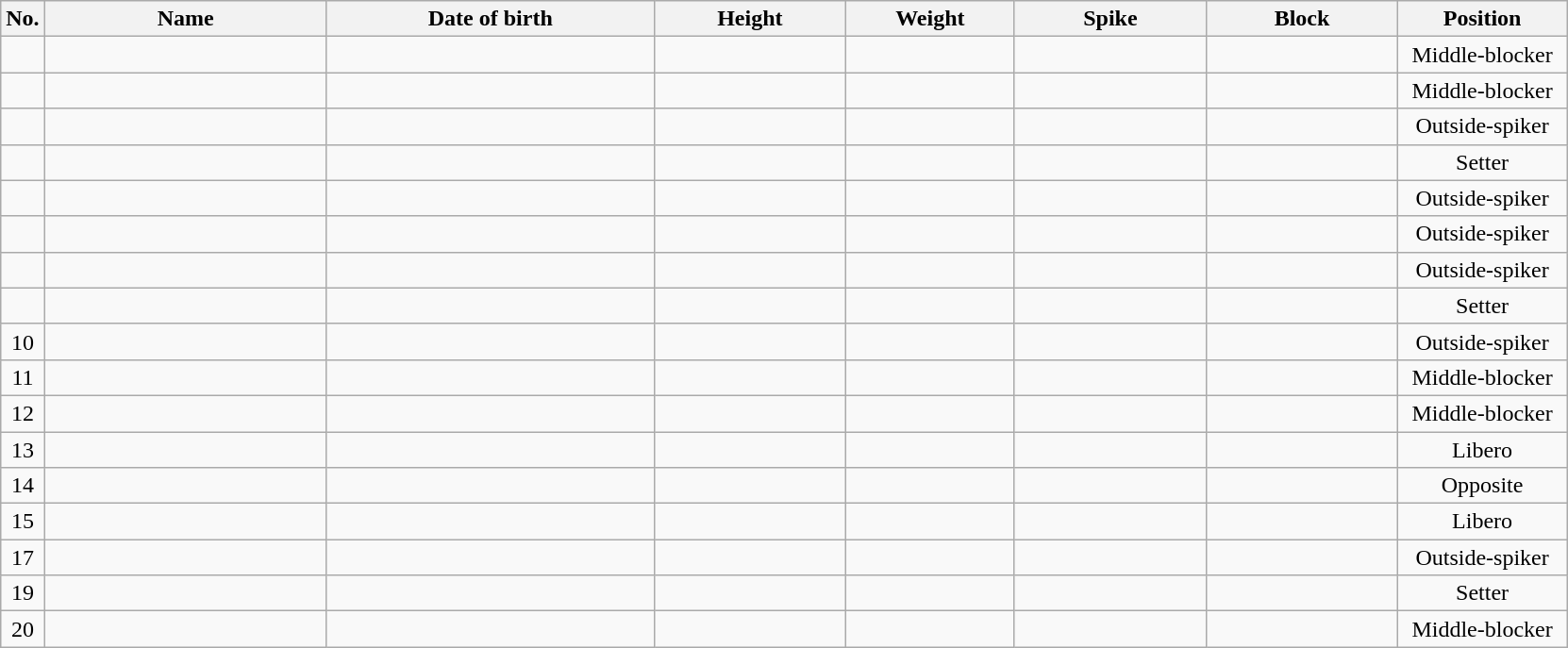<table class="wikitable sortable" style="font-size:100%; text-align:center;">
<tr>
<th>No.</th>
<th style="width:12em">Name</th>
<th style="width:14em">Date of birth</th>
<th style="width:8em">Height</th>
<th style="width:7em">Weight</th>
<th style="width:8em">Spike</th>
<th style="width:8em">Block</th>
<th style="width:7em">Position</th>
</tr>
<tr>
<td></td>
<td align=left> </td>
<td align=right></td>
<td></td>
<td></td>
<td></td>
<td></td>
<td>Middle-blocker</td>
</tr>
<tr>
<td></td>
<td align=left> </td>
<td align=right></td>
<td></td>
<td></td>
<td></td>
<td></td>
<td>Middle-blocker</td>
</tr>
<tr>
<td></td>
<td align=left> </td>
<td align=right></td>
<td></td>
<td></td>
<td></td>
<td></td>
<td>Outside-spiker</td>
</tr>
<tr>
<td></td>
<td align=left> </td>
<td align=right></td>
<td></td>
<td></td>
<td></td>
<td></td>
<td>Setter</td>
</tr>
<tr>
<td></td>
<td align=left> </td>
<td align=right></td>
<td></td>
<td></td>
<td></td>
<td></td>
<td>Outside-spiker</td>
</tr>
<tr>
<td></td>
<td align=left> </td>
<td align=right></td>
<td></td>
<td></td>
<td></td>
<td></td>
<td>Outside-spiker</td>
</tr>
<tr>
<td></td>
<td align=left> </td>
<td align=right></td>
<td></td>
<td></td>
<td></td>
<td></td>
<td>Outside-spiker</td>
</tr>
<tr>
<td></td>
<td align=left> </td>
<td align=right></td>
<td></td>
<td></td>
<td></td>
<td></td>
<td>Setter</td>
</tr>
<tr>
<td>10</td>
<td align=left> </td>
<td align=right></td>
<td></td>
<td></td>
<td></td>
<td></td>
<td>Outside-spiker</td>
</tr>
<tr>
<td>11</td>
<td align=left> </td>
<td align=right></td>
<td></td>
<td></td>
<td></td>
<td></td>
<td>Middle-blocker</td>
</tr>
<tr>
<td>12</td>
<td align=left> </td>
<td align=right></td>
<td></td>
<td></td>
<td></td>
<td></td>
<td>Middle-blocker</td>
</tr>
<tr>
<td>13</td>
<td align=left> </td>
<td align=right></td>
<td></td>
<td></td>
<td></td>
<td></td>
<td>Libero</td>
</tr>
<tr>
<td>14</td>
<td align=left> </td>
<td align=right></td>
<td></td>
<td></td>
<td></td>
<td></td>
<td>Opposite</td>
</tr>
<tr>
<td>15</td>
<td align=left> </td>
<td align=right></td>
<td></td>
<td></td>
<td></td>
<td></td>
<td>Libero</td>
</tr>
<tr>
<td>17</td>
<td align=left> </td>
<td align=right></td>
<td></td>
<td></td>
<td></td>
<td></td>
<td>Outside-spiker</td>
</tr>
<tr>
<td>19</td>
<td align=left> </td>
<td align=right></td>
<td></td>
<td></td>
<td></td>
<td></td>
<td>Setter</td>
</tr>
<tr>
<td>20</td>
<td align=left> </td>
<td align=right></td>
<td></td>
<td></td>
<td></td>
<td></td>
<td>Middle-blocker</td>
</tr>
</table>
